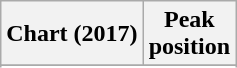<table class="wikitable sortable plainrowheaders" style="text-align:center">
<tr>
<th scope="col">Chart (2017)</th>
<th scope="col">Peak<br> position</th>
</tr>
<tr>
</tr>
<tr>
</tr>
<tr>
</tr>
<tr>
</tr>
<tr>
</tr>
</table>
